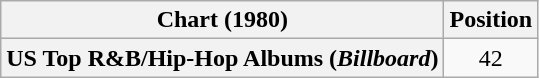<table class="wikitable plainrowheaders" style="text-align:center">
<tr>
<th scope="col">Chart (1980)</th>
<th scope="col">Position</th>
</tr>
<tr>
<th scope="row">US Top R&B/Hip-Hop Albums (<em>Billboard</em>)</th>
<td>42</td>
</tr>
</table>
